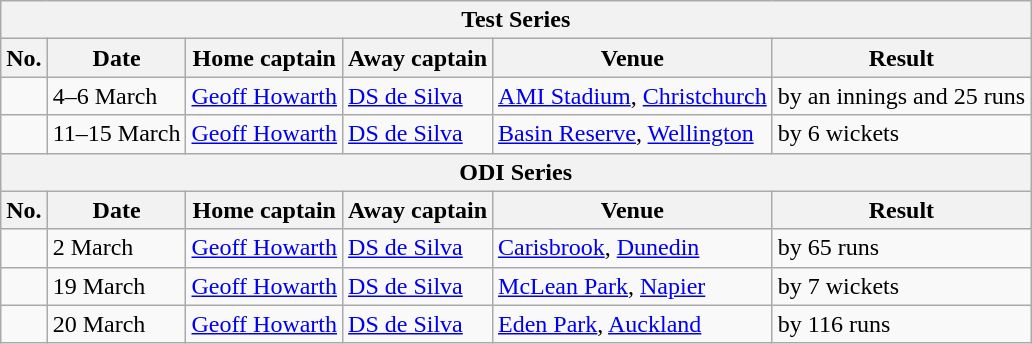<table class="wikitable">
<tr>
<th colspan="9">Test Series</th>
</tr>
<tr>
<th>No.</th>
<th>Date</th>
<th>Home captain</th>
<th>Away captain</th>
<th>Venue</th>
<th>Result</th>
</tr>
<tr>
<td></td>
<td>4–6 March</td>
<td><a href='#'>Geoff Howarth</a></td>
<td><a href='#'>DS de Silva</a></td>
<td><a href='#'>AMI Stadium</a>, <a href='#'>Christchurch</a></td>
<td> by an innings and 25 runs</td>
</tr>
<tr>
<td></td>
<td>11–15 March</td>
<td><a href='#'>Geoff Howarth</a></td>
<td><a href='#'>DS de Silva</a></td>
<td><a href='#'>Basin Reserve</a>, <a href='#'>Wellington</a></td>
<td> by 6 wickets</td>
</tr>
<tr>
<th colspan="9">ODI Series</th>
</tr>
<tr>
<th>No.</th>
<th>Date</th>
<th>Home captain</th>
<th>Away captain</th>
<th>Venue</th>
<th>Result</th>
</tr>
<tr>
<td></td>
<td>2 March</td>
<td><a href='#'>Geoff Howarth</a></td>
<td><a href='#'>DS de Silva</a></td>
<td><a href='#'>Carisbrook</a>, <a href='#'>Dunedin</a></td>
<td> by 65 runs</td>
</tr>
<tr>
<td></td>
<td>19 March</td>
<td><a href='#'>Geoff Howarth</a></td>
<td><a href='#'>DS de Silva</a></td>
<td><a href='#'>McLean Park</a>, <a href='#'>Napier</a></td>
<td> by 7 wickets</td>
</tr>
<tr>
<td></td>
<td>20 March</td>
<td><a href='#'>Geoff Howarth</a></td>
<td><a href='#'>DS de Silva</a></td>
<td><a href='#'>Eden Park</a>, <a href='#'>Auckland</a></td>
<td> by 116 runs</td>
</tr>
</table>
